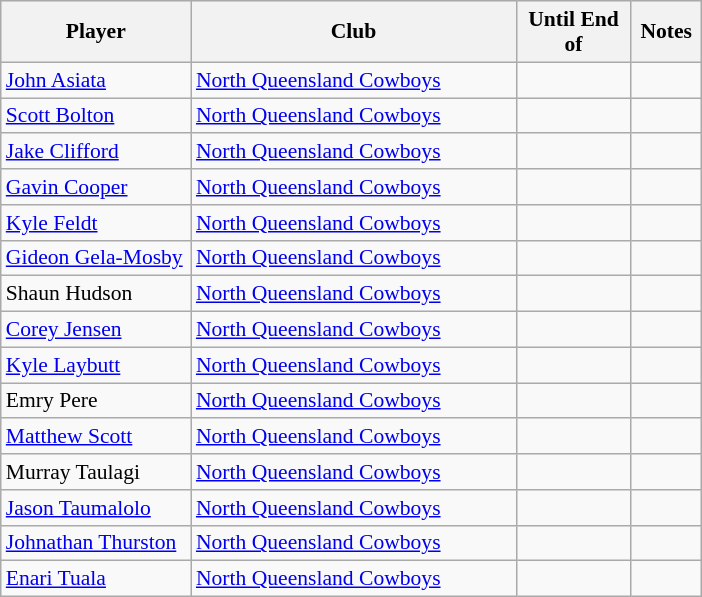<table class="wikitable" style="font-size:90%">
<tr bgcolor="#efefef">
<th width="120">Player</th>
<th width="210">Club</th>
<th width="70">Until End of</th>
<th width="40">Notes</th>
</tr>
<tr>
<td><a href='#'>John Asiata</a></td>
<td> <a href='#'>North Queensland Cowboys</a></td>
<td></td>
<td></td>
</tr>
<tr>
<td><a href='#'>Scott Bolton</a></td>
<td> <a href='#'>North Queensland Cowboys</a></td>
<td></td>
<td></td>
</tr>
<tr>
<td><a href='#'>Jake Clifford</a></td>
<td> <a href='#'>North Queensland Cowboys</a></td>
<td></td>
<td></td>
</tr>
<tr>
<td><a href='#'>Gavin Cooper</a></td>
<td> <a href='#'>North Queensland Cowboys</a></td>
<td></td>
<td></td>
</tr>
<tr>
<td><a href='#'>Kyle Feldt</a></td>
<td> <a href='#'>North Queensland Cowboys</a></td>
<td></td>
<td></td>
</tr>
<tr>
<td><a href='#'>Gideon Gela-Mosby</a></td>
<td> <a href='#'>North Queensland Cowboys</a></td>
<td></td>
<td></td>
</tr>
<tr>
<td>Shaun Hudson</td>
<td> <a href='#'>North Queensland Cowboys</a></td>
<td></td>
<td></td>
</tr>
<tr>
<td><a href='#'>Corey Jensen</a></td>
<td> <a href='#'>North Queensland Cowboys</a></td>
<td></td>
<td></td>
</tr>
<tr>
<td><a href='#'>Kyle Laybutt</a></td>
<td> <a href='#'>North Queensland Cowboys</a></td>
<td></td>
<td></td>
</tr>
<tr>
<td>Emry Pere</td>
<td> <a href='#'>North Queensland Cowboys</a></td>
<td></td>
<td></td>
</tr>
<tr>
<td><a href='#'>Matthew Scott</a></td>
<td> <a href='#'>North Queensland Cowboys</a></td>
<td></td>
<td></td>
</tr>
<tr>
<td>Murray Taulagi</td>
<td> <a href='#'>North Queensland Cowboys</a></td>
<td></td>
<td></td>
</tr>
<tr>
<td><a href='#'>Jason Taumalolo</a></td>
<td> <a href='#'>North Queensland Cowboys</a></td>
<td></td>
<td></td>
</tr>
<tr>
<td><a href='#'>Johnathan Thurston</a></td>
<td> <a href='#'>North Queensland Cowboys</a></td>
<td></td>
<td></td>
</tr>
<tr>
<td><a href='#'>Enari Tuala</a></td>
<td> <a href='#'>North Queensland Cowboys</a></td>
<td></td>
<td></td>
</tr>
</table>
